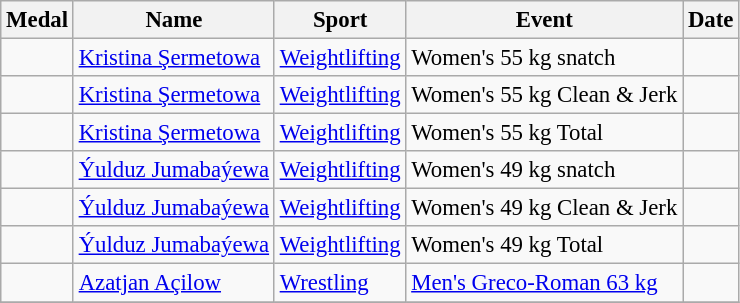<table class="wikitable sortable" style="font-size: 95%;">
<tr>
<th>Medal</th>
<th>Name</th>
<th>Sport</th>
<th>Event</th>
<th>Date</th>
</tr>
<tr>
<td></td>
<td><a href='#'>Kristina Şermetowa</a></td>
<td><a href='#'>Weightlifting</a></td>
<td>Women's 55 kg snatch</td>
<td></td>
</tr>
<tr>
<td></td>
<td><a href='#'>Kristina Şermetowa</a></td>
<td><a href='#'>Weightlifting</a></td>
<td>Women's 55 kg Clean & Jerk</td>
<td></td>
</tr>
<tr>
<td></td>
<td><a href='#'>Kristina Şermetowa</a></td>
<td><a href='#'>Weightlifting</a></td>
<td>Women's 55 kg Total</td>
<td></td>
</tr>
<tr>
<td></td>
<td><a href='#'>Ýulduz Jumabaýewa</a></td>
<td><a href='#'>Weightlifting</a></td>
<td>Women's 49 kg snatch</td>
<td></td>
</tr>
<tr>
<td></td>
<td><a href='#'>Ýulduz Jumabaýewa</a></td>
<td><a href='#'>Weightlifting</a></td>
<td>Women's 49 kg Clean & Jerk</td>
<td></td>
</tr>
<tr>
<td></td>
<td><a href='#'>Ýulduz Jumabaýewa</a></td>
<td><a href='#'>Weightlifting</a></td>
<td>Women's 49 kg Total</td>
<td></td>
</tr>
<tr>
<td></td>
<td><a href='#'>Azatjan Açilow</a></td>
<td><a href='#'>Wrestling</a></td>
<td><a href='#'>Men's Greco-Roman 63 kg</a></td>
<td></td>
</tr>
<tr>
</tr>
</table>
